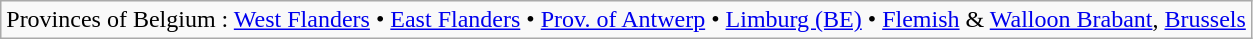<table class="wikitable centered">
<tr>
<td>Provinces of Belgium : <a href='#'>West Flanders</a> • <a href='#'>East Flanders</a> • <a href='#'>Prov. of Antwerp</a> • <a href='#'>Limburg (BE)</a> • <a href='#'>Flemish</a> & <a href='#'>Walloon Brabant</a>, <a href='#'>Brussels</a></td>
</tr>
</table>
